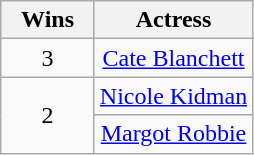<table class="wikitable" style="text-align: center;">
<tr>
<th scope="col" width="55">Wins</th>
<th scope="col">Actress</th>
</tr>
<tr>
<td>3</td>
<td><a href='#'>Cate Blanchett</a></td>
</tr>
<tr>
<td rowspan="2">2</td>
<td><a href='#'>Nicole Kidman</a></td>
</tr>
<tr>
<td><a href='#'>Margot Robbie</a></td>
</tr>
</table>
